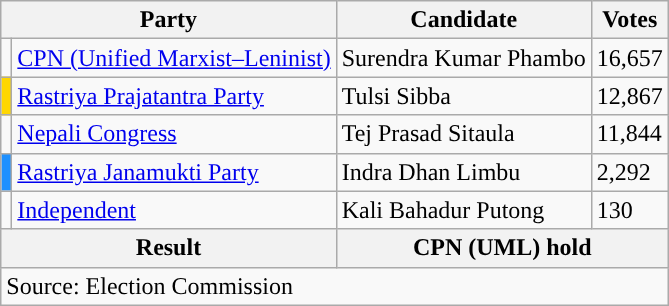<table class="wikitable">
<tr>
<th colspan="2">Party</th>
<th>Candidate</th>
<th>Votes</th>
</tr>
<tr>
<td style="background-color:"></td>
<td><a href='#'>CPN (Unified Marxist–Leninist)</a></td>
<td>Surendra Kumar Phambo</td>
<td>16,657</td>
</tr>
<tr>
<td style="background-color:gold"></td>
<td><a href='#'>Rastriya Prajatantra Party</a></td>
<td>Tulsi Sibba</td>
<td>12,867</td>
</tr>
<tr>
<td style="background-color:"></td>
<td><a href='#'>Nepali Congress</a></td>
<td>Tej Prasad Sitaula</td>
<td>11,844</td>
</tr>
<tr>
<td style="background-color:dodgerblue"></td>
<td><a href='#'>Rastriya Janamukti Party</a></td>
<td>Indra Dhan Limbu</td>
<td>2,292</td>
</tr>
<tr>
<td style="background-color:"></td>
<td><a href='#'>Independent</a></td>
<td>Kali Bahadur Putong</td>
<td>130</td>
</tr>
<tr>
<th colspan="2">Result</th>
<th colspan="2">CPN (UML) hold</th>
</tr>
<tr>
<td colspan="4">Source: Election Commission</td>
</tr>
</table>
